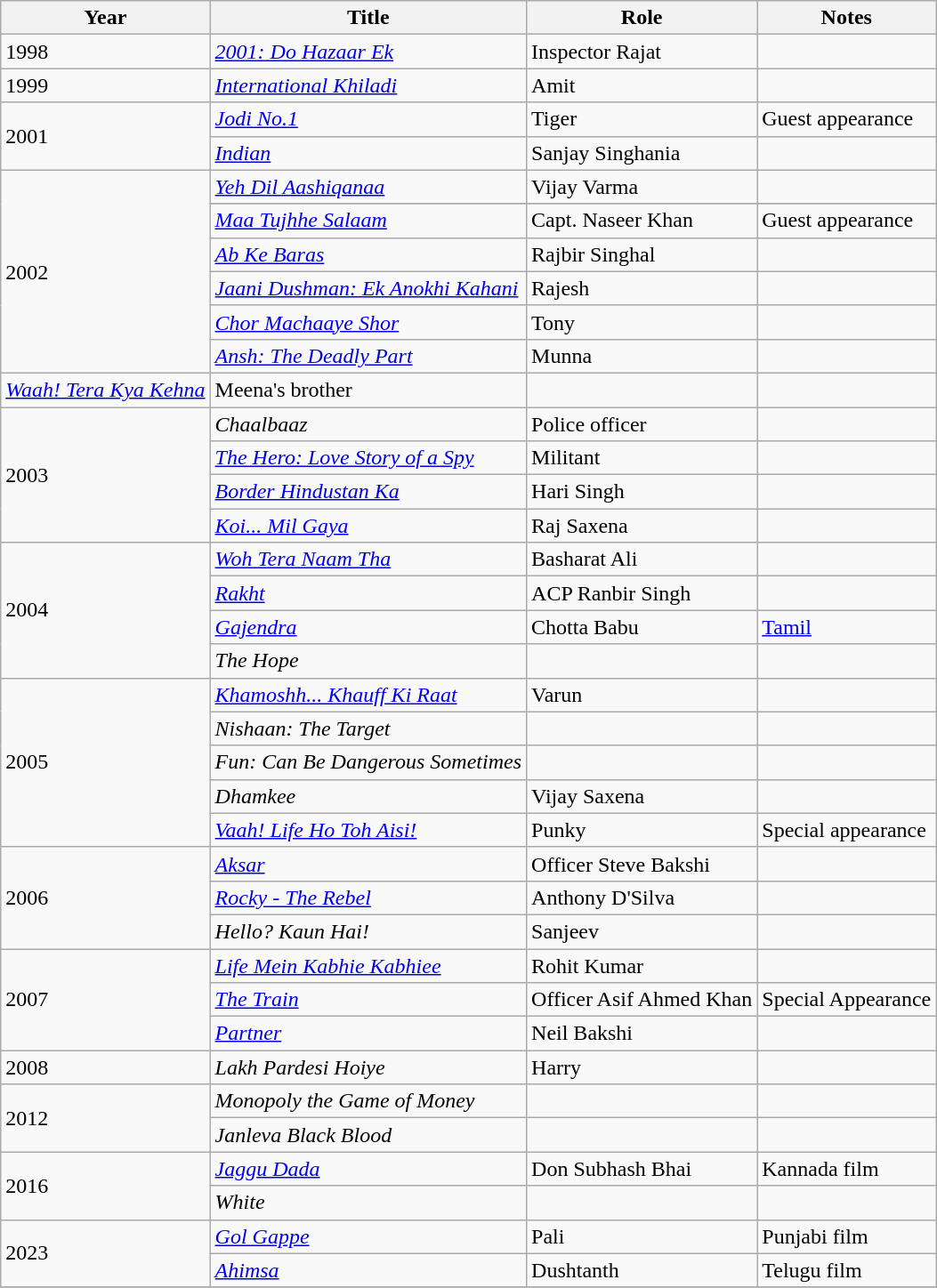<table class="wikitable sortable">
<tr>
<th>Year</th>
<th>Title</th>
<th>Role</th>
<th class="unsortable">Notes</th>
</tr>
<tr>
<td>1998</td>
<td><em><a href='#'>2001: Do Hazaar Ek</a></em></td>
<td>Inspector Rajat</td>
<td></td>
</tr>
<tr>
<td>1999</td>
<td><em><a href='#'>International Khiladi</a></em></td>
<td>Amit</td>
<td></td>
</tr>
<tr>
<td rowspan=2>2001</td>
<td><em><a href='#'>Jodi No.1</a></em></td>
<td>Tiger</td>
<td>Guest appearance</td>
</tr>
<tr>
<td><em><a href='#'>Indian</a></em></td>
<td>Sanjay Singhania</td>
<td></td>
</tr>
<tr>
<td rowspan=7>2002</td>
<td><em><a href='#'>Yeh Dil Aashiqanaa</a></em></td>
<td>Vijay Varma</td>
<td></td>
</tr>
<tr>
</tr>
<tr>
<td><em><a href='#'>Maa Tujhhe Salaam</a></em></td>
<td>Capt. Naseer Khan</td>
<td>Guest appearance</td>
</tr>
<tr>
<td><em><a href='#'>Ab Ke Baras</a></em></td>
<td>Rajbir Singhal</td>
<td></td>
</tr>
<tr>
<td><em><a href='#'>Jaani Dushman: Ek Anokhi Kahani</a></em></td>
<td>Rajesh</td>
<td></td>
</tr>
<tr>
<td><em><a href='#'>Chor Machaaye Shor</a></em></td>
<td>Tony</td>
<td></td>
</tr>
<tr>
<td><em><a href='#'>Ansh: The Deadly Part</a></em></td>
<td>Munna</td>
<td></td>
</tr>
<tr>
<td><em><a href='#'>Waah! Tera Kya Kehna</a></em></td>
<td>Meena's brother</td>
<td></td>
</tr>
<tr>
<td rowspan=4>2003</td>
<td><em>Chaalbaaz</em></td>
<td>Police officer</td>
<td></td>
</tr>
<tr>
<td><em><a href='#'>The Hero: Love Story of a Spy</a></em></td>
<td>Militant</td>
<td></td>
</tr>
<tr>
<td><em><a href='#'>Border Hindustan Ka</a></em></td>
<td>Hari Singh</td>
<td></td>
</tr>
<tr>
<td><em><a href='#'>Koi... Mil Gaya</a></em></td>
<td>Raj Saxena</td>
<td></td>
</tr>
<tr>
<td rowspan=4>2004</td>
<td><em><a href='#'>Woh Tera Naam Tha</a></em></td>
<td>Basharat Ali</td>
<td></td>
</tr>
<tr>
<td><em><a href='#'>Rakht</a></em></td>
<td>ACP Ranbir Singh</td>
<td></td>
</tr>
<tr>
<td><em><a href='#'>Gajendra</a></em></td>
<td>Chotta Babu</td>
<td><a href='#'>Tamil</a></td>
</tr>
<tr>
<td><em>The Hope</em></td>
<td></td>
<td></td>
</tr>
<tr>
<td rowspan=5>2005</td>
<td><em><a href='#'>Khamoshh... Khauff Ki Raat</a></em></td>
<td>Varun</td>
<td></td>
</tr>
<tr>
<td><em>Nishaan: The Target</em></td>
<td></td>
<td></td>
</tr>
<tr>
<td><em>Fun: Can Be Dangerous Sometimes</em></td>
<td></td>
<td></td>
</tr>
<tr>
<td><em>Dhamkee</em></td>
<td>Vijay Saxena</td>
<td></td>
</tr>
<tr>
<td><em><a href='#'>Vaah! Life Ho Toh Aisi!</a></em></td>
<td>Punky</td>
<td>Special appearance</td>
</tr>
<tr>
<td rowspan=3>2006</td>
<td><em><a href='#'>Aksar</a></em></td>
<td>Officer Steve Bakshi</td>
<td></td>
</tr>
<tr>
<td><em><a href='#'>Rocky - The Rebel</a></em></td>
<td>Anthony D'Silva</td>
<td></td>
</tr>
<tr>
<td><em>Hello? Kaun Hai!</em></td>
<td>Sanjeev</td>
<td></td>
</tr>
<tr>
<td rowspan=3>2007</td>
<td><em><a href='#'>Life Mein Kabhie Kabhiee</a></em></td>
<td>Rohit Kumar</td>
<td></td>
</tr>
<tr>
<td><em><a href='#'>The Train</a></em></td>
<td>Officer Asif Ahmed Khan</td>
<td>Special Appearance</td>
</tr>
<tr>
<td><em><a href='#'>Partner</a></em></td>
<td>Neil Bakshi</td>
<td></td>
</tr>
<tr>
<td>2008</td>
<td><em>Lakh Pardesi Hoiye</em></td>
<td>Harry</td>
<td></td>
</tr>
<tr>
<td rowspan=2>2012</td>
<td><em>Monopoly the Game of Money</em></td>
<td></td>
<td></td>
</tr>
<tr>
<td><em>Janleva Black Blood</em></td>
<td></td>
<td></td>
</tr>
<tr>
<td rowspan=2>2016</td>
<td><em><a href='#'>Jaggu Dada</a></em></td>
<td>Don Subhash Bhai</td>
<td> Kannada film</td>
</tr>
<tr>
<td><em>White</em></td>
<td></td>
<td></td>
</tr>
<tr>
<td rowspan=2>2023</td>
<td><em><a href='#'>Gol Gappe</a></em></td>
<td>Pali</td>
<td>Punjabi film</td>
</tr>
<tr>
<td><em><a href='#'>Ahimsa</a></em></td>
<td>Dushtanth</td>
<td>Telugu film</td>
</tr>
<tr>
</tr>
</table>
